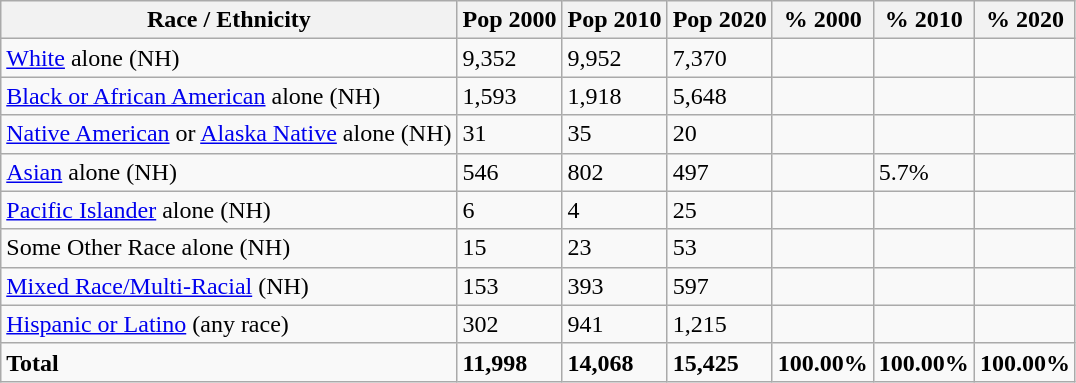<table class="wikitable">
<tr>
<th>Race / Ethnicity</th>
<th>Pop 2000</th>
<th>Pop 2010</th>
<th>Pop 2020</th>
<th>% 2000</th>
<th>% 2010</th>
<th>% 2020</th>
</tr>
<tr>
<td><a href='#'>White</a> alone (NH)</td>
<td>9,352</td>
<td>9,952</td>
<td>7,370</td>
<td></td>
<td></td>
<td></td>
</tr>
<tr>
<td><a href='#'>Black or African American</a> alone (NH)</td>
<td>1,593</td>
<td>1,918</td>
<td>5,648</td>
<td></td>
<td></td>
<td></td>
</tr>
<tr>
<td><a href='#'>Native American</a> or <a href='#'>Alaska Native</a> alone (NH)</td>
<td>31</td>
<td>35</td>
<td>20</td>
<td></td>
<td></td>
<td></td>
</tr>
<tr>
<td><a href='#'>Asian</a> alone (NH)</td>
<td>546</td>
<td>802</td>
<td>497</td>
<td></td>
<td>5.7%</td>
<td></td>
</tr>
<tr>
<td><a href='#'>Pacific Islander</a> alone (NH)</td>
<td>6</td>
<td>4</td>
<td>25</td>
<td></td>
<td></td>
<td></td>
</tr>
<tr>
<td>Some Other Race alone (NH)</td>
<td>15</td>
<td>23</td>
<td>53</td>
<td></td>
<td></td>
<td></td>
</tr>
<tr>
<td><a href='#'>Mixed Race/Multi-Racial</a> (NH)</td>
<td>153</td>
<td>393</td>
<td>597</td>
<td></td>
<td></td>
<td></td>
</tr>
<tr>
<td><a href='#'>Hispanic or Latino</a> (any race)</td>
<td>302</td>
<td>941</td>
<td>1,215</td>
<td></td>
<td></td>
<td></td>
</tr>
<tr>
<td><strong>Total</strong></td>
<td><strong>11,998</strong></td>
<td><strong>14,068</strong></td>
<td><strong>15,425</strong></td>
<td><strong>100.00%</strong></td>
<td><strong>100.00%</strong></td>
<td><strong>100.00%</strong></td>
</tr>
</table>
